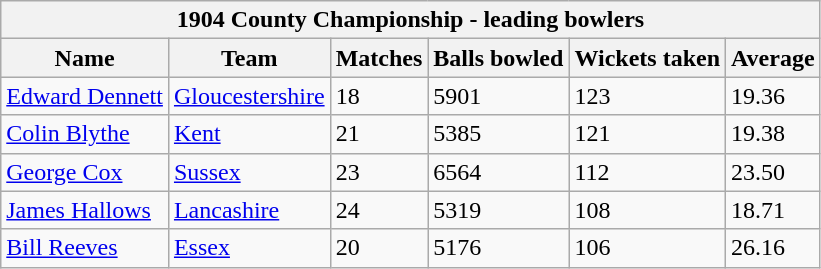<table class="wikitable">
<tr>
<th bgcolor="#efefef" colspan="6">1904 County Championship - leading bowlers</th>
</tr>
<tr bgcolor="#efefef">
<th>Name</th>
<th>Team</th>
<th>Matches</th>
<th>Balls bowled</th>
<th>Wickets taken</th>
<th>Average</th>
</tr>
<tr>
<td><a href='#'>Edward Dennett</a></td>
<td><a href='#'>Gloucestershire</a></td>
<td>18</td>
<td>5901</td>
<td>123</td>
<td>19.36</td>
</tr>
<tr>
<td><a href='#'>Colin Blythe</a></td>
<td><a href='#'>Kent</a></td>
<td>21</td>
<td>5385</td>
<td>121</td>
<td>19.38</td>
</tr>
<tr>
<td><a href='#'>George Cox</a></td>
<td><a href='#'>Sussex</a></td>
<td>23</td>
<td>6564</td>
<td>112</td>
<td>23.50</td>
</tr>
<tr>
<td><a href='#'>James Hallows</a></td>
<td><a href='#'>Lancashire</a></td>
<td>24</td>
<td>5319</td>
<td>108</td>
<td>18.71</td>
</tr>
<tr>
<td><a href='#'>Bill Reeves</a></td>
<td><a href='#'>Essex</a></td>
<td>20</td>
<td>5176</td>
<td>106</td>
<td>26.16</td>
</tr>
</table>
